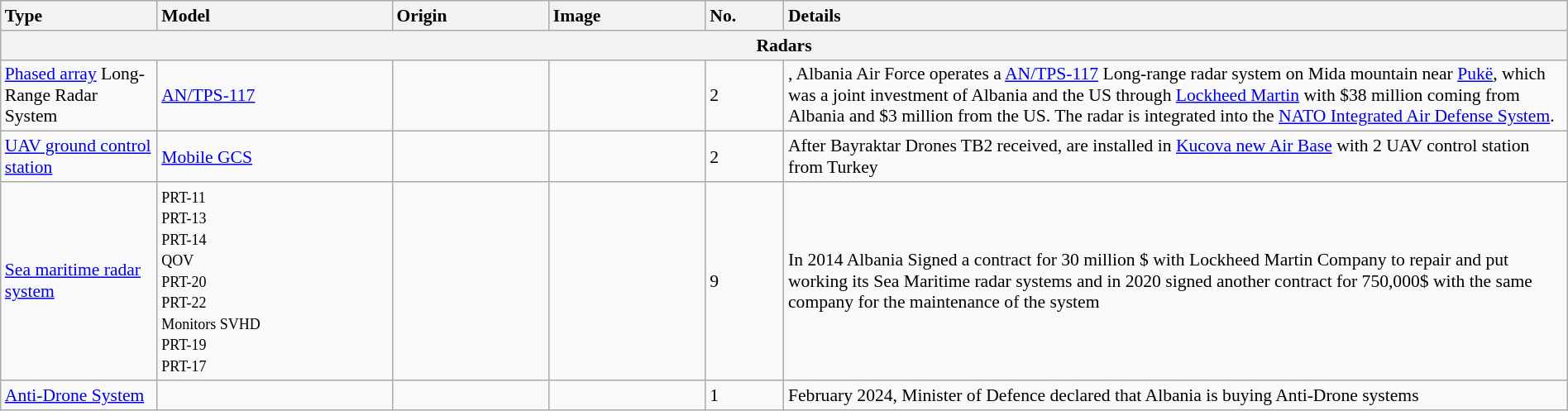<table class="wikitable" style="margin:auto; font-size:90%; width:100%;">
<tr>
<th style="text-align:left; width:10%;">Type</th>
<th style="text-align:left; width:15%;">Model</th>
<th style="text-align:left; width:10%;">Origin</th>
<th style="text-align:left; width:10%;">Image</th>
<th style="text-align:left; width:5%">No.</th>
<th style="text-align:left; width:50%">Details</th>
</tr>
<tr>
<th colspan="6">Radars</th>
</tr>
<tr>
<td><a href='#'>Phased array</a> Long-Range Radar System</td>
<td><a href='#'>AN/TPS-117</a></td>
<td></td>
<td></td>
<td>2</td>
<td>, Albania Air Force operates a <a href='#'>AN/TPS-117</a> Long-range radar system on Mida mountain near <a href='#'>Pukë</a>, which was a joint investment of Albania and the US through <a href='#'>Lockheed Martin</a> with $38 million coming from Albania and $3 million from the US. The radar is integrated into the <a href='#'>NATO Integrated Air Defense System</a>.</td>
</tr>
<tr>
<td><a href='#'>UAV ground control station</a></td>
<td><a href='#'>Mobile GCS</a></td>
<td></td>
<td><br></td>
<td>2</td>
<td>After Bayraktar Drones TB2 received, are installed in <a href='#'>Kucova new Air Base</a> with 2 UAV control station from Turkey</td>
</tr>
<tr>
<td><a href='#'>Sea maritime radar system</a></td>
<td><small>PRT-11</small><br><small>PRT-13</small><br><small>PRT-14</small><br><small>QOV</small><br><small>PRT-20</small><br><small>PRT-22</small><br><small>Monitors SVHD</small><br><small>PRT-19</small><br><small>PRT-17</small></td>
<td></td>
<td></td>
<td>9</td>
<td>In 2014 Albania Signed a contract for 30 million $ with Lockheed Martin Company to repair and put working its Sea Maritime radar systems and in 2020 signed another contract for 750,000$ with the same company for the maintenance of the system</td>
</tr>
<tr>
<td><a href='#'>Anti-Drone System</a></td>
<td></td>
<td></td>
<td></td>
<td>1 </td>
<td>February 2024, Minister of Defence declared that Albania is buying Anti-Drone systems </td>
</tr>
</table>
